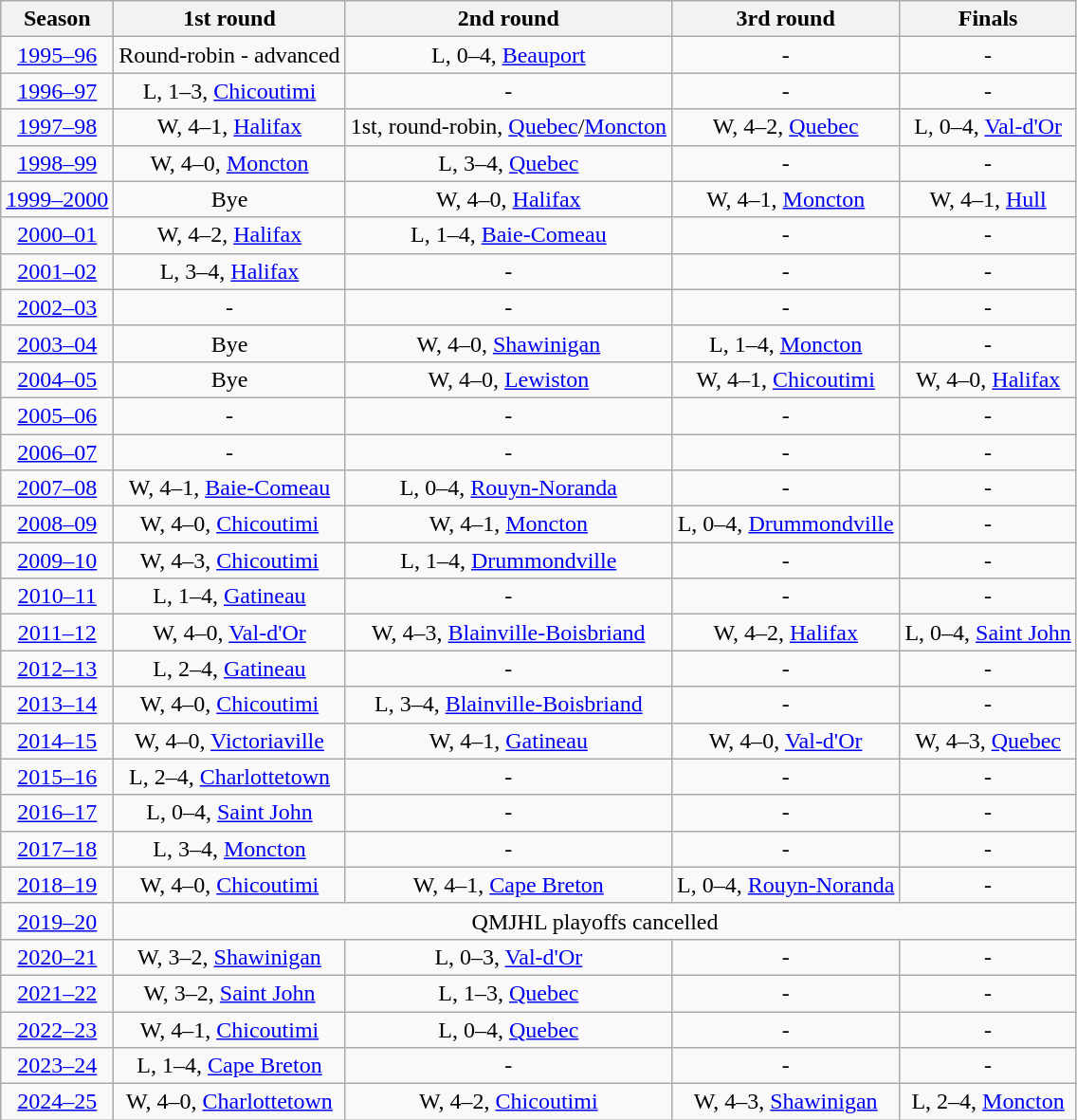<table class="wikitable" style="text-align:center">
<tr>
<th>Season</th>
<th>1st round</th>
<th>2nd round</th>
<th>3rd round</th>
<th>Finals</th>
</tr>
<tr>
<td><a href='#'>1995–96</a></td>
<td>Round-robin - advanced</td>
<td>L, 0–4, <a href='#'>Beauport</a></td>
<td>-</td>
<td>-</td>
</tr>
<tr>
<td><a href='#'>1996–97</a></td>
<td>L, 1–3, <a href='#'>Chicoutimi</a></td>
<td>-</td>
<td>-</td>
<td>-</td>
</tr>
<tr>
<td><a href='#'>1997–98</a></td>
<td>W, 4–1, <a href='#'>Halifax</a></td>
<td>1st, round-robin, <a href='#'>Quebec</a>/<a href='#'>Moncton</a></td>
<td>W, 4–2, <a href='#'>Quebec</a></td>
<td>L, 0–4, <a href='#'>Val-d'Or</a></td>
</tr>
<tr>
<td><a href='#'>1998–99</a></td>
<td>W, 4–0, <a href='#'>Moncton</a></td>
<td>L, 3–4, <a href='#'>Quebec</a></td>
<td>-</td>
<td>-</td>
</tr>
<tr>
<td><a href='#'>1999–2000</a></td>
<td>Bye</td>
<td>W, 4–0, <a href='#'>Halifax</a></td>
<td>W, 4–1, <a href='#'>Moncton</a></td>
<td>W, 4–1, <a href='#'>Hull</a></td>
</tr>
<tr>
<td><a href='#'>2000–01</a></td>
<td>W, 4–2, <a href='#'>Halifax</a></td>
<td>L, 1–4, <a href='#'>Baie-Comeau</a></td>
<td>-</td>
<td>-</td>
</tr>
<tr>
<td><a href='#'>2001–02</a></td>
<td>L, 3–4, <a href='#'>Halifax</a></td>
<td>-</td>
<td>-</td>
<td>-</td>
</tr>
<tr>
<td><a href='#'>2002–03</a></td>
<td>-</td>
<td>-</td>
<td>-</td>
<td>-</td>
</tr>
<tr>
<td><a href='#'>2003–04</a></td>
<td>Bye</td>
<td>W, 4–0, <a href='#'>Shawinigan</a></td>
<td>L, 1–4, <a href='#'>Moncton</a></td>
<td>-</td>
</tr>
<tr>
<td><a href='#'>2004–05</a></td>
<td>Bye</td>
<td>W, 4–0, <a href='#'>Lewiston</a></td>
<td>W, 4–1, <a href='#'>Chicoutimi</a></td>
<td>W, 4–0, <a href='#'>Halifax</a></td>
</tr>
<tr>
<td><a href='#'>2005–06</a></td>
<td>-</td>
<td>-</td>
<td>-</td>
<td>-</td>
</tr>
<tr>
<td><a href='#'>2006–07</a></td>
<td>-</td>
<td>-</td>
<td>-</td>
<td>-</td>
</tr>
<tr>
<td><a href='#'>2007–08</a></td>
<td>W, 4–1, <a href='#'>Baie-Comeau</a></td>
<td>L, 0–4, <a href='#'>Rouyn-Noranda</a></td>
<td>-</td>
<td>-</td>
</tr>
<tr>
<td><a href='#'>2008–09</a></td>
<td>W, 4–0, <a href='#'>Chicoutimi</a></td>
<td>W, 4–1, <a href='#'>Moncton</a></td>
<td>L, 0–4, <a href='#'>Drummondville</a></td>
<td>-</td>
</tr>
<tr>
<td><a href='#'>2009–10</a></td>
<td>W, 4–3, <a href='#'>Chicoutimi</a></td>
<td>L, 1–4, <a href='#'>Drummondville</a></td>
<td>-</td>
<td>-</td>
</tr>
<tr>
<td><a href='#'>2010–11</a></td>
<td>L, 1–4, <a href='#'>Gatineau</a></td>
<td>-</td>
<td>-</td>
<td>-</td>
</tr>
<tr>
<td><a href='#'>2011–12</a></td>
<td>W, 4–0, <a href='#'>Val-d'Or</a></td>
<td>W, 4–3, <a href='#'>Blainville-Boisbriand</a></td>
<td>W, 4–2, <a href='#'>Halifax</a></td>
<td>L, 0–4, <a href='#'>Saint John</a></td>
</tr>
<tr>
<td><a href='#'>2012–13</a></td>
<td>L, 2–4, <a href='#'>Gatineau</a></td>
<td>-</td>
<td>-</td>
<td>-</td>
</tr>
<tr>
<td><a href='#'>2013–14</a></td>
<td>W, 4–0, <a href='#'>Chicoutimi</a></td>
<td>L, 3–4, <a href='#'>Blainville-Boisbriand</a></td>
<td>-</td>
<td>-</td>
</tr>
<tr>
<td><a href='#'>2014–15</a></td>
<td>W, 4–0, <a href='#'>Victoriaville</a></td>
<td>W, 4–1, <a href='#'>Gatineau</a></td>
<td>W, 4–0, <a href='#'>Val-d'Or</a></td>
<td>W, 4–3, <a href='#'>Quebec</a></td>
</tr>
<tr>
<td><a href='#'>2015–16</a></td>
<td>L, 2–4, <a href='#'>Charlottetown</a></td>
<td>-</td>
<td>-</td>
<td>-</td>
</tr>
<tr>
<td><a href='#'>2016–17</a></td>
<td>L, 0–4, <a href='#'>Saint John</a></td>
<td>-</td>
<td>-</td>
<td>-</td>
</tr>
<tr>
<td><a href='#'>2017–18</a></td>
<td>L, 3–4, <a href='#'>Moncton</a></td>
<td>-</td>
<td>-</td>
<td>-</td>
</tr>
<tr>
<td><a href='#'>2018–19</a></td>
<td>W, 4–0, <a href='#'>Chicoutimi</a></td>
<td>W, 4–1, <a href='#'>Cape Breton</a></td>
<td>L, 0–4, <a href='#'>Rouyn-Noranda</a></td>
<td>-</td>
</tr>
<tr>
<td><a href='#'>2019–20</a></td>
<td colspan="4">QMJHL playoffs cancelled</td>
</tr>
<tr>
<td><a href='#'>2020–21</a></td>
<td>W, 3–2, <a href='#'>Shawinigan</a></td>
<td>L, 0–3, <a href='#'>Val-d'Or</a></td>
<td>-</td>
<td>-</td>
</tr>
<tr>
<td><a href='#'>2021–22</a></td>
<td>W, 3–2, <a href='#'>Saint John</a></td>
<td>L, 1–3, <a href='#'>Quebec</a></td>
<td>-</td>
<td>-</td>
</tr>
<tr>
<td><a href='#'>2022–23</a></td>
<td>W, 4–1, <a href='#'>Chicoutimi</a></td>
<td>L, 0–4, <a href='#'>Quebec</a></td>
<td>-</td>
<td>-</td>
</tr>
<tr>
<td><a href='#'>2023–24</a></td>
<td>L, 1–4, <a href='#'>Cape Breton</a></td>
<td>-</td>
<td>-</td>
<td>-</td>
</tr>
<tr>
<td><a href='#'>2024–25</a></td>
<td>W, 4–0, <a href='#'>Charlottetown</a></td>
<td>W, 4–2, <a href='#'>Chicoutimi</a></td>
<td>W, 4–3, <a href='#'>Shawinigan</a></td>
<td>L, 2–4, <a href='#'>Moncton</a></td>
</tr>
</table>
